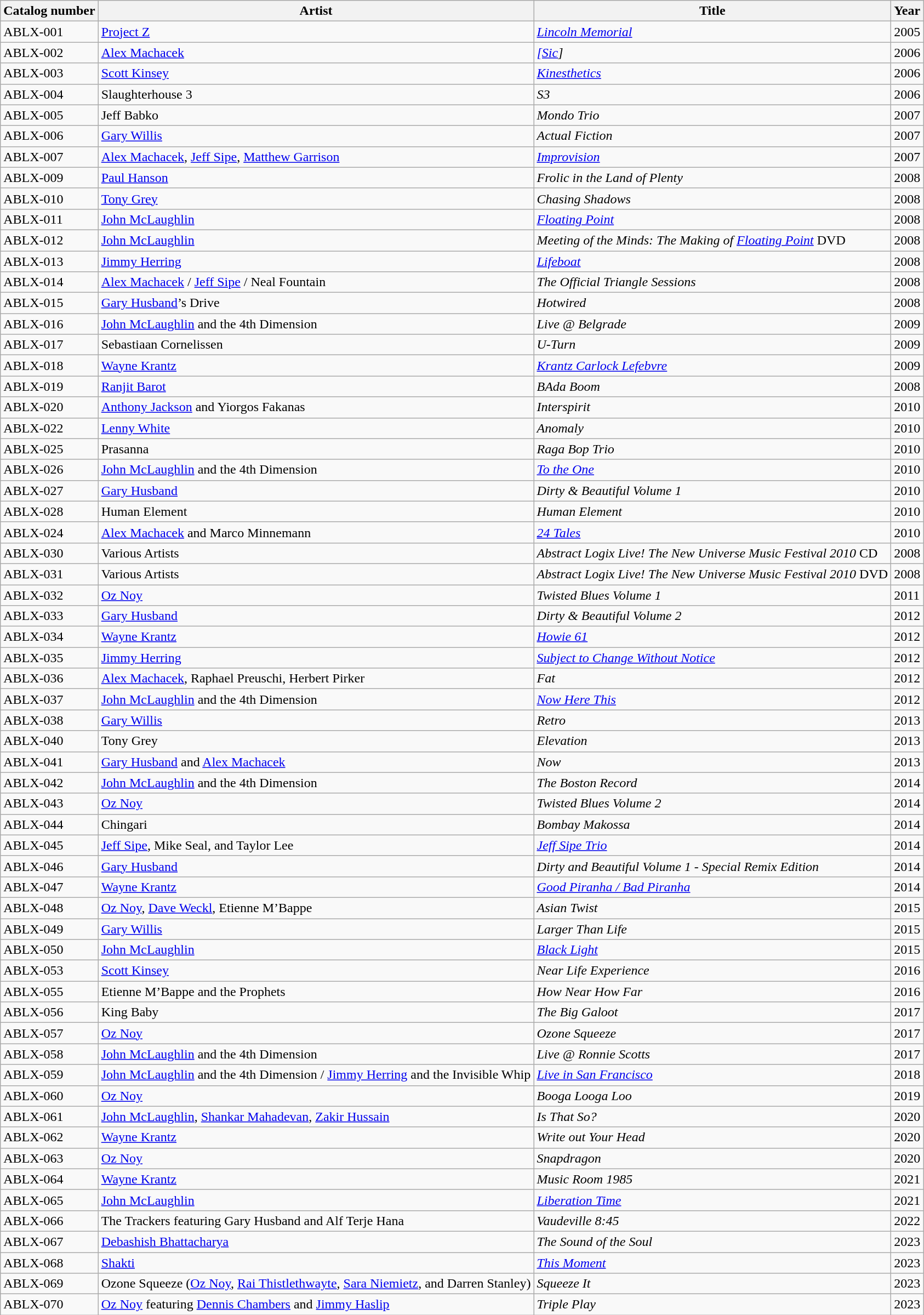<table align="center" | class="wikitable sortable" | bgcolor="#CCCCCC">
<tr>
<th>Catalog number</th>
<th>Artist</th>
<th>Title</th>
<th>Year</th>
</tr>
<tr>
<td>ABLX-001</td>
<td><a href='#'>Project Z</a></td>
<td><em><a href='#'>Lincoln Memorial</a></em></td>
<td>2005</td>
</tr>
<tr>
<td>ABLX-002</td>
<td><a href='#'>Alex Machacek</a></td>
<td><em><a href='#'>[Sic</a>]</em></td>
<td>2006</td>
</tr>
<tr>
<td>ABLX-003</td>
<td><a href='#'>Scott Kinsey</a></td>
<td><em><a href='#'>Kinesthetics</a></em></td>
<td>2006</td>
</tr>
<tr>
<td>ABLX-004</td>
<td>Slaughterhouse 3</td>
<td><em>S3</em></td>
<td>2006</td>
</tr>
<tr>
<td>ABLX-005</td>
<td>Jeff Babko</td>
<td><em>Mondo Trio</em></td>
<td>2007</td>
</tr>
<tr>
<td>ABLX-006</td>
<td><a href='#'>Gary Willis</a></td>
<td><em>Actual Fiction</em></td>
<td>2007</td>
</tr>
<tr>
<td>ABLX-007</td>
<td><a href='#'>Alex Machacek</a>, <a href='#'>Jeff Sipe</a>, <a href='#'>Matthew Garrison</a></td>
<td><em><a href='#'>Improvision</a></em></td>
<td>2007</td>
</tr>
<tr>
<td>ABLX-009</td>
<td><a href='#'>Paul Hanson</a></td>
<td><em>Frolic in the Land of Plenty</em></td>
<td>2008</td>
</tr>
<tr>
<td>ABLX-010</td>
<td><a href='#'>Tony Grey</a></td>
<td><em>Chasing Shadows</em></td>
<td>2008</td>
</tr>
<tr>
<td>ABLX-011</td>
<td><a href='#'>John McLaughlin</a></td>
<td><em><a href='#'>Floating Point</a></em></td>
<td>2008</td>
</tr>
<tr>
<td>ABLX-012</td>
<td><a href='#'>John McLaughlin</a></td>
<td><em>Meeting of the Minds: The Making of <a href='#'>Floating Point</a></em> DVD</td>
<td>2008</td>
</tr>
<tr>
<td>ABLX-013</td>
<td><a href='#'>Jimmy Herring</a></td>
<td><em><a href='#'>Lifeboat</a></em></td>
<td>2008</td>
</tr>
<tr>
<td>ABLX-014</td>
<td><a href='#'>Alex Machacek</a> / <a href='#'>Jeff Sipe</a> / Neal Fountain</td>
<td><em>The Official Triangle Sessions</em></td>
<td>2008</td>
</tr>
<tr>
<td>ABLX-015</td>
<td><a href='#'>Gary Husband</a>’s Drive</td>
<td><em>Hotwired</em></td>
<td>2008</td>
</tr>
<tr>
<td>ABLX-016</td>
<td><a href='#'>John McLaughlin</a> and the 4th Dimension</td>
<td><em>Live @ Belgrade</em></td>
<td>2009</td>
</tr>
<tr>
<td>ABLX-017</td>
<td>Sebastiaan Cornelissen</td>
<td><em>U-Turn</em></td>
<td>2009</td>
</tr>
<tr>
<td>ABLX-018</td>
<td><a href='#'>Wayne Krantz</a></td>
<td><em><a href='#'>Krantz Carlock Lefebvre</a></em></td>
<td>2009</td>
</tr>
<tr>
<td>ABLX-019</td>
<td><a href='#'>Ranjit Barot</a></td>
<td><em>BAda Boom</em></td>
<td>2008</td>
</tr>
<tr>
<td>ABLX-020</td>
<td><a href='#'>Anthony Jackson</a> and Yiorgos Fakanas</td>
<td><em>Interspirit</em></td>
<td>2010</td>
</tr>
<tr>
<td>ABLX-022</td>
<td><a href='#'>Lenny White</a></td>
<td><em>Anomaly</em></td>
<td>2010</td>
</tr>
<tr>
<td>ABLX-025</td>
<td>Prasanna</td>
<td><em>Raga Bop Trio</em></td>
<td>2010</td>
</tr>
<tr>
<td>ABLX-026</td>
<td><a href='#'>John McLaughlin</a> and the 4th Dimension</td>
<td><em><a href='#'>To the One</a></em></td>
<td>2010</td>
</tr>
<tr>
<td>ABLX-027</td>
<td><a href='#'>Gary Husband</a></td>
<td><em>Dirty & Beautiful Volume 1</em></td>
<td>2010</td>
</tr>
<tr>
<td>ABLX-028</td>
<td>Human Element</td>
<td><em>Human Element</em></td>
<td>2010</td>
</tr>
<tr>
<td>ABLX-024</td>
<td><a href='#'>Alex Machacek</a> and Marco Minnemann</td>
<td><em><a href='#'>24 Tales</a></em></td>
<td>2010</td>
</tr>
<tr>
<td>ABLX-030</td>
<td>Various Artists</td>
<td><em>Abstract Logix Live! The New Universe Music Festival 2010</em> CD</td>
<td>2008</td>
</tr>
<tr>
<td>ABLX-031</td>
<td>Various Artists</td>
<td><em>Abstract Logix Live! The New Universe Music Festival 2010</em> DVD</td>
<td>2008</td>
</tr>
<tr>
<td>ABLX-032</td>
<td><a href='#'>Oz Noy</a></td>
<td><em>Twisted Blues Volume 1</em></td>
<td>2011</td>
</tr>
<tr>
<td>ABLX-033</td>
<td><a href='#'>Gary Husband</a></td>
<td><em>Dirty & Beautiful Volume 2</em></td>
<td>2012</td>
</tr>
<tr>
<td>ABLX-034</td>
<td><a href='#'>Wayne Krantz</a></td>
<td><em><a href='#'>Howie 61</a></em></td>
<td>2012</td>
</tr>
<tr>
<td>ABLX-035</td>
<td><a href='#'>Jimmy Herring</a></td>
<td><em><a href='#'>Subject to Change Without Notice</a></em></td>
<td>2012</td>
</tr>
<tr>
<td>ABLX-036</td>
<td><a href='#'>Alex Machacek</a>, Raphael Preuschi, Herbert Pirker</td>
<td><em>Fat</em></td>
<td>2012</td>
</tr>
<tr>
<td>ABLX-037</td>
<td><a href='#'>John McLaughlin</a> and the 4th Dimension</td>
<td><em><a href='#'>Now Here This</a></em></td>
<td>2012</td>
</tr>
<tr>
<td>ABLX-038</td>
<td><a href='#'>Gary Willis</a></td>
<td><em>Retro</em></td>
<td>2013</td>
</tr>
<tr>
<td>ABLX-040</td>
<td>Tony Grey</td>
<td><em>Elevation</em></td>
<td>2013</td>
</tr>
<tr>
<td>ABLX-041</td>
<td><a href='#'>Gary Husband</a> and <a href='#'>Alex Machacek</a></td>
<td><em>Now</em></td>
<td>2013</td>
</tr>
<tr>
<td>ABLX-042</td>
<td><a href='#'>John McLaughlin</a> and the 4th Dimension</td>
<td><em>The Boston Record</em></td>
<td>2014</td>
</tr>
<tr>
<td>ABLX-043</td>
<td><a href='#'>Oz Noy</a></td>
<td><em>Twisted Blues Volume 2</em></td>
<td>2014</td>
</tr>
<tr>
<td>ABLX-044</td>
<td>Chingari</td>
<td><em>Bombay Makossa</em></td>
<td>2014</td>
</tr>
<tr>
<td>ABLX-045</td>
<td><a href='#'>Jeff Sipe</a>, Mike Seal, and Taylor Lee</td>
<td><em><a href='#'>Jeff Sipe Trio</a></em></td>
<td>2014</td>
</tr>
<tr>
<td>ABLX-046</td>
<td><a href='#'>Gary Husband</a></td>
<td><em>Dirty and Beautiful Volume 1 - Special Remix Edition</em></td>
<td>2014</td>
</tr>
<tr>
<td>ABLX-047</td>
<td><a href='#'>Wayne Krantz</a></td>
<td><em><a href='#'>Good Piranha / Bad Piranha</a></em></td>
<td>2014</td>
</tr>
<tr>
<td>ABLX-048</td>
<td><a href='#'>Oz Noy</a>, <a href='#'>Dave Weckl</a>, Etienne M’Bappe</td>
<td><em>Asian Twist</em></td>
<td>2015</td>
</tr>
<tr>
<td>ABLX-049</td>
<td><a href='#'>Gary Willis</a></td>
<td><em>Larger Than Life</em></td>
<td>2015</td>
</tr>
<tr>
<td>ABLX-050</td>
<td><a href='#'>John McLaughlin</a></td>
<td><em><a href='#'>Black Light</a></em></td>
<td>2015</td>
</tr>
<tr>
<td>ABLX-053</td>
<td><a href='#'>Scott Kinsey</a></td>
<td><em>Near Life Experience</em></td>
<td>2016</td>
</tr>
<tr>
<td>ABLX-055</td>
<td>Etienne M’Bappe and the Prophets</td>
<td><em>How Near How Far</em></td>
<td>2016</td>
</tr>
<tr>
<td>ABLX-056</td>
<td>King Baby</td>
<td><em>The Big Galoot</em></td>
<td>2017</td>
</tr>
<tr>
<td>ABLX-057</td>
<td><a href='#'>Oz Noy</a></td>
<td><em>Ozone Squeeze</em></td>
<td>2017</td>
</tr>
<tr>
<td>ABLX-058</td>
<td><a href='#'>John McLaughlin</a> and the 4th Dimension</td>
<td><em>Live @ Ronnie Scotts</em></td>
<td>2017</td>
</tr>
<tr>
<td>ABLX-059</td>
<td><a href='#'>John McLaughlin</a> and the 4th Dimension / <a href='#'>Jimmy Herring</a> and the Invisible Whip</td>
<td><em><a href='#'>Live in San Francisco</a></em></td>
<td>2018</td>
</tr>
<tr>
<td>ABLX-060</td>
<td><a href='#'>Oz Noy</a></td>
<td><em>Booga Looga Loo</em></td>
<td>2019</td>
</tr>
<tr>
<td>ABLX-061</td>
<td><a href='#'>John McLaughlin</a>, <a href='#'>Shankar Mahadevan</a>, <a href='#'>Zakir Hussain</a></td>
<td><em>Is That So?</em></td>
<td>2020</td>
</tr>
<tr>
<td>ABLX-062</td>
<td><a href='#'>Wayne Krantz</a></td>
<td><em>Write out Your Head</em></td>
<td>2020</td>
</tr>
<tr>
<td>ABLX-063</td>
<td><a href='#'>Oz Noy</a></td>
<td><em>Snapdragon</em></td>
<td>2020</td>
</tr>
<tr>
<td>ABLX-064</td>
<td><a href='#'>Wayne Krantz</a></td>
<td><em>Music Room 1985</em></td>
<td>2021</td>
</tr>
<tr>
<td>ABLX-065</td>
<td><a href='#'>John McLaughlin</a></td>
<td><em><a href='#'>Liberation Time</a></em></td>
<td>2021</td>
</tr>
<tr>
<td>ABLX-066</td>
<td>The Trackers featuring Gary Husband and Alf Terje Hana</td>
<td><em>Vaudeville 8:45</em></td>
<td>2022</td>
</tr>
<tr>
<td>ABLX-067</td>
<td><a href='#'>Debashish Bhattacharya</a></td>
<td><em>The Sound of the Soul</em></td>
<td>2023</td>
</tr>
<tr>
<td>ABLX-068</td>
<td><a href='#'>Shakti</a></td>
<td><em><a href='#'>This Moment</a></em></td>
<td>2023</td>
</tr>
<tr>
<td>ABLX-069</td>
<td>Ozone Squeeze (<a href='#'>Oz Noy</a>, <a href='#'>Rai Thistlethwayte</a>, <a href='#'>Sara Niemietz</a>, and Darren Stanley)</td>
<td><em>Squeeze It</em></td>
<td>2023</td>
</tr>
<tr>
<td>ABLX-070</td>
<td><a href='#'>Oz Noy</a> featuring <a href='#'>Dennis Chambers</a> and <a href='#'>Jimmy Haslip</a></td>
<td><em>Triple Play</em></td>
<td>2023</td>
</tr>
</table>
